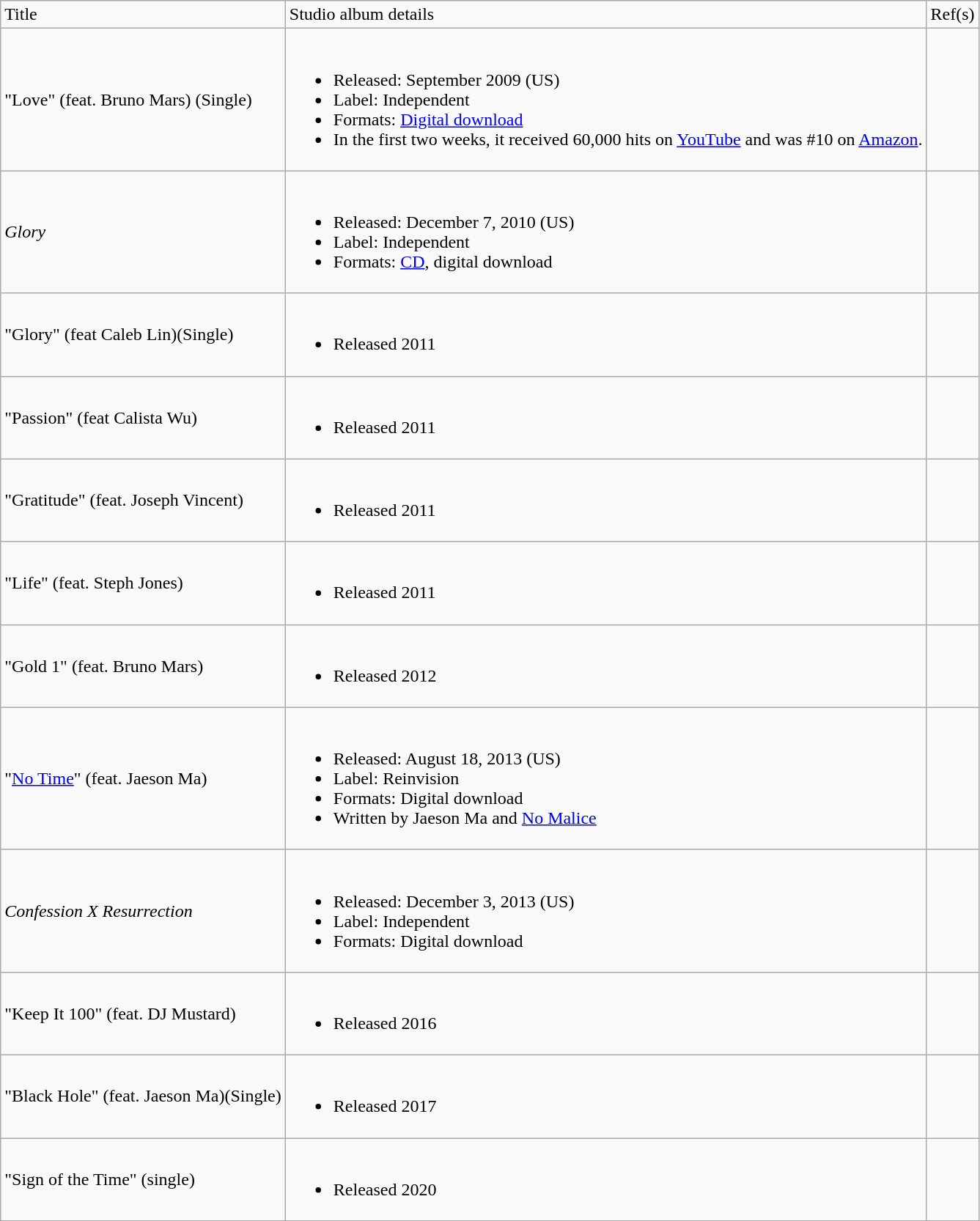<table class="wikitable">
<tr>
<td>Title</td>
<td>Studio album details</td>
<td>Ref(s)</td>
</tr>
<tr>
<td>"Love" (feat. Bruno Mars) (Single)</td>
<td><br><ul><li>Released: September 2009 (US)</li><li>Label: Independent</li><li>Formats: <a href='#'>Digital download</a></li><li>In the first two weeks, it received 60,000 hits on <a href='#'>YouTube</a> and was #10 on <a href='#'>Amazon</a>.</li></ul></td>
<td></td>
</tr>
<tr>
<td><em>Glory</em></td>
<td><br><ul><li>Released: December 7, 2010 (US)</li><li>Label: Independent</li><li>Formats: <a href='#'>CD</a>, digital download</li></ul></td>
<td></td>
</tr>
<tr>
<td>"Glory" (feat Caleb Lin)(Single)</td>
<td><br><ul><li>Released 2011</li></ul></td>
<td></td>
</tr>
<tr>
<td>"Passion" (feat Calista Wu)</td>
<td><br><ul><li>Released 2011</li></ul></td>
<td></td>
</tr>
<tr>
<td>"Gratitude" (feat. Joseph Vincent)</td>
<td><br><ul><li>Released 2011</li></ul></td>
<td></td>
</tr>
<tr>
<td>"Life" (feat. Steph Jones)</td>
<td><br><ul><li>Released 2011</li></ul></td>
<td></td>
</tr>
<tr>
<td>"Gold 1" (feat. Bruno Mars)</td>
<td><br><ul><li>Released 2012</li></ul></td>
<td></td>
</tr>
<tr>
<td>"<a href='#'>No Time</a>" (feat. Jaeson Ma)</td>
<td><br><ul><li>Released: August 18, 2013  (US)</li><li>Label: Reinvision</li><li>Formats: Digital download</li><li>Written by Jaeson Ma and <a href='#'>No Malice</a></li></ul></td>
<td></td>
</tr>
<tr>
<td><em>Confession X Resurrection</em></td>
<td><br><ul><li>Released: December 3, 2013 (US)</li><li>Label: Independent</li><li>Formats: Digital download</li></ul></td>
<td></td>
</tr>
<tr>
<td>"Keep It 100" (feat. DJ Mustard)</td>
<td><br><ul><li>Released 2016</li></ul></td>
<td></td>
</tr>
<tr>
<td>"Black Hole" (feat. Jaeson Ma)(Single)</td>
<td><br><ul><li>Released 2017</li></ul></td>
<td></td>
</tr>
<tr>
<td>"Sign of the Time" (single)</td>
<td><br><ul><li>Released 2020</li></ul></td>
<td></td>
</tr>
</table>
